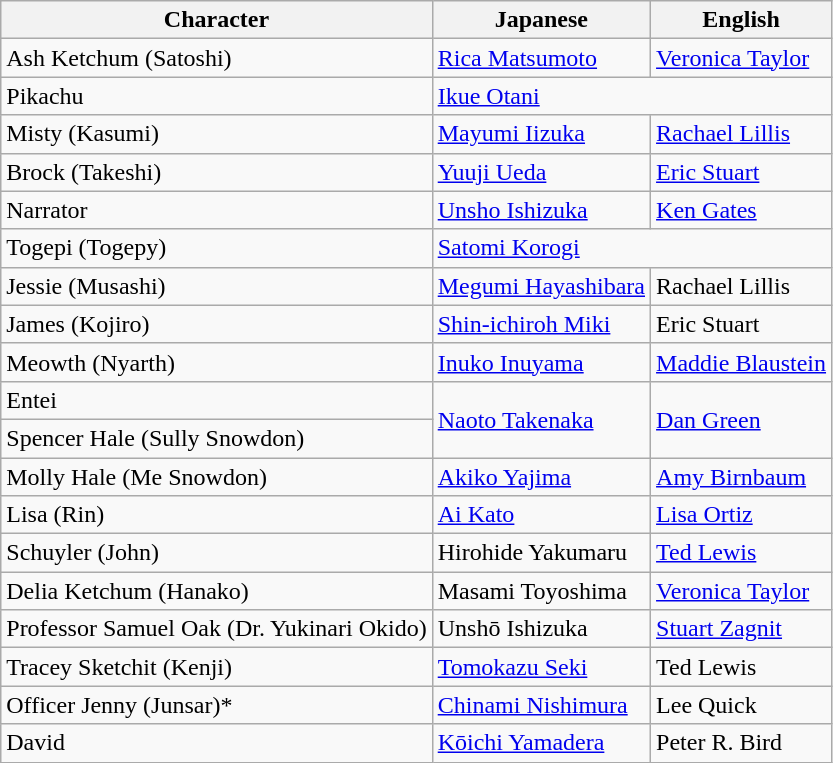<table class="wikitable">
<tr>
<th>Character</th>
<th>Japanese</th>
<th>English</th>
</tr>
<tr>
<td>Ash Ketchum (Satoshi)</td>
<td><a href='#'>Rica Matsumoto</a></td>
<td><a href='#'>Veronica Taylor</a></td>
</tr>
<tr>
<td>Pikachu</td>
<td colspan="2"><div><a href='#'>Ikue Otani</a></div></td>
</tr>
<tr>
<td>Misty (Kasumi)</td>
<td><a href='#'>Mayumi Iizuka</a></td>
<td><a href='#'>Rachael Lillis</a></td>
</tr>
<tr>
<td>Brock (Takeshi)</td>
<td><a href='#'>Yuuji Ueda</a></td>
<td><a href='#'>Eric Stuart</a></td>
</tr>
<tr>
<td>Narrator</td>
<td><a href='#'>Unsho Ishizuka</a></td>
<td><a href='#'>Ken Gates</a></td>
</tr>
<tr>
<td>Togepi (Togepy)</td>
<td colspan="2"><div><a href='#'>Satomi Korogi</a></div></td>
</tr>
<tr>
<td>Jessie (Musashi)</td>
<td><a href='#'>Megumi Hayashibara</a></td>
<td>Rachael Lillis</td>
</tr>
<tr>
<td>James (Kojiro)</td>
<td><a href='#'>Shin-ichiroh Miki</a></td>
<td>Eric Stuart</td>
</tr>
<tr>
<td>Meowth (Nyarth)</td>
<td><a href='#'>Inuko Inuyama</a></td>
<td><a href='#'>Maddie Blaustein</a></td>
</tr>
<tr>
<td>Entei</td>
<td rowspan="2"><a href='#'>Naoto Takenaka</a></td>
<td rowspan="2"><a href='#'>Dan Green</a></td>
</tr>
<tr>
<td>Spencer Hale (Sully Snowdon)</td>
</tr>
<tr>
<td>Molly Hale (Me Snowdon)</td>
<td><a href='#'>Akiko Yajima</a></td>
<td><a href='#'>Amy Birnbaum</a></td>
</tr>
<tr>
<td>Lisa (Rin)</td>
<td><a href='#'>Ai Kato</a></td>
<td><a href='#'>Lisa Ortiz</a></td>
</tr>
<tr>
<td>Schuyler (John)</td>
<td>Hirohide Yakumaru</td>
<td><a href='#'>Ted Lewis</a></td>
</tr>
<tr>
<td>Delia Ketchum (Hanako)</td>
<td>Masami Toyoshima</td>
<td><a href='#'>Veronica Taylor</a></td>
</tr>
<tr>
<td>Professor Samuel Oak (Dr. Yukinari Okido)</td>
<td>Unshō Ishizuka</td>
<td><a href='#'>Stuart Zagnit</a></td>
</tr>
<tr>
<td>Tracey Sketchit (Kenji)</td>
<td><a href='#'>Tomokazu Seki</a></td>
<td>Ted Lewis</td>
</tr>
<tr>
<td>Officer Jenny (Junsar)*</td>
<td><a href='#'>Chinami Nishimura</a></td>
<td>Lee Quick</td>
</tr>
<tr>
<td>David</td>
<td><a href='#'>Kōichi Yamadera</a></td>
<td>Peter R. Bird</td>
</tr>
</table>
